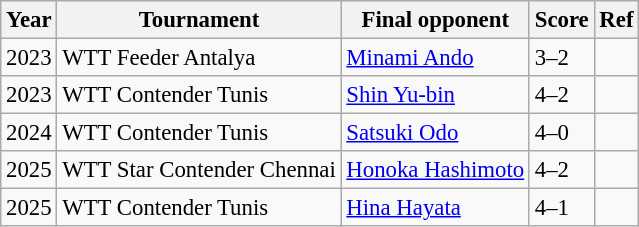<table class="wikitable" style="font-size: 95%;">
<tr>
<th>Year</th>
<th>Tournament</th>
<th>Final opponent</th>
<th>Score</th>
<th>Ref</th>
</tr>
<tr>
<td>2023</td>
<td>WTT Feeder Antalya</td>
<td> <a href='#'>Minami Ando</a></td>
<td>3–2</td>
<td></td>
</tr>
<tr>
<td>2023</td>
<td>WTT Contender Tunis</td>
<td> <a href='#'>Shin Yu-bin</a></td>
<td>4–2</td>
<td></td>
</tr>
<tr>
<td>2024</td>
<td>WTT Contender Tunis</td>
<td> <a href='#'>Satsuki Odo</a></td>
<td>4–0</td>
<td></td>
</tr>
<tr>
<td>2025</td>
<td>WTT Star Contender Chennai</td>
<td> <a href='#'>Honoka Hashimoto</a></td>
<td>4–2</td>
<td></td>
</tr>
<tr>
<td>2025</td>
<td>WTT Contender Tunis</td>
<td> <a href='#'>Hina Hayata</a></td>
<td>4–1</td>
<td></td>
</tr>
</table>
